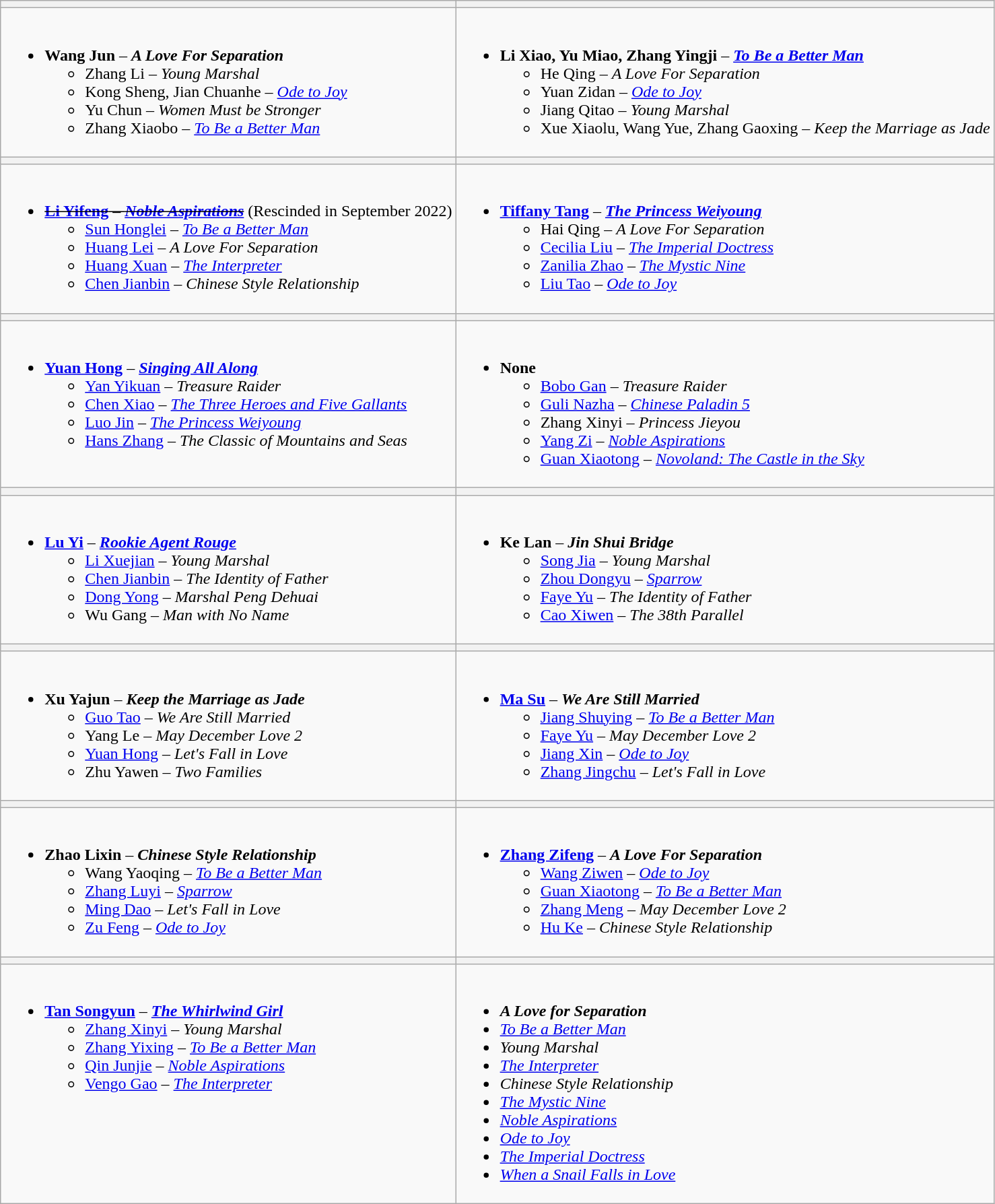<table class=wikitable style="width="100%">
<tr>
<th style="width="50%"></th>
<th style="width="50%"></th>
</tr>
<tr>
<td valign="top"><br><ul><li><strong>Wang Jun</strong> – <strong><em>A Love For Separation</em></strong><ul><li>Zhang Li – <em>Young Marshal</em></li><li>Kong Sheng, Jian Chuanhe – <em><a href='#'>Ode to Joy</a></em></li><li>Yu Chun – <em> Women Must be Stronger</em></li><li>Zhang Xiaobo – <em><a href='#'>To Be a Better Man</a></em></li></ul></li></ul></td>
<td valign="top"><br><ul><li><strong>Li Xiao, Yu Miao, Zhang Yingji</strong> – <strong><em><a href='#'>To Be a Better Man</a></em></strong><ul><li>He Qing – <em>A Love For Separation</em></li><li>Yuan Zidan – <em><a href='#'>Ode to Joy</a></em></li><li>Jiang Qitao – <em>Young Marshal</em></li><li>Xue Xiaolu, Wang Yue, Zhang Gaoxing – <em>Keep the Marriage as Jade</em></li></ul></li></ul></td>
</tr>
<tr>
<th></th>
<th></th>
</tr>
<tr>
<td valign="top"><br><ul><li><s><strong><a href='#'>Li Yifeng</a></strong> – <strong><em><a href='#'>Noble Aspirations</a></em></strong></s> (Rescinded in September 2022)<ul><li><a href='#'>Sun Honglei</a> – <em><a href='#'>To Be a Better Man</a></em></li><li><a href='#'>Huang Lei</a> – <em>A Love For Separation</em></li><li><a href='#'>Huang Xuan</a> – <em><a href='#'>The Interpreter</a></em></li><li><a href='#'>Chen Jianbin</a> – <em>Chinese Style Relationship</em></li></ul></li></ul></td>
<td valign="top"><br><ul><li><strong><a href='#'>Tiffany Tang</a></strong> – <strong><em><a href='#'>The Princess Weiyoung</a></em></strong><ul><li>Hai Qing – <em>A Love For Separation</em></li><li><a href='#'>Cecilia Liu</a> – <em><a href='#'>The Imperial Doctress</a></em></li><li><a href='#'>Zanilia Zhao</a> – <em><a href='#'>The Mystic Nine</a></em></li><li><a href='#'>Liu Tao</a> – <em><a href='#'>Ode to Joy</a></em></li></ul></li></ul></td>
</tr>
<tr>
<th></th>
<th></th>
</tr>
<tr>
<td valign="top"><br><ul><li><strong><a href='#'>Yuan Hong</a></strong> – <strong><em><a href='#'>Singing All Along</a></em></strong><ul><li><a href='#'>Yan Yikuan</a> – <em>Treasure Raider</em></li><li><a href='#'>Chen Xiao</a> – <em><a href='#'>The Three Heroes and Five Gallants</a></em></li><li><a href='#'>Luo Jin</a> – <em><a href='#'>The Princess Weiyoung</a></em></li><li><a href='#'>Hans Zhang</a> – <em>The Classic of Mountains and Seas</em></li></ul></li></ul></td>
<td valign="top"><br><ul><li><strong>None</strong><ul><li><a href='#'>Bobo Gan</a> – <em>Treasure Raider</em></li><li><a href='#'>Guli Nazha</a> – <em><a href='#'>Chinese Paladin 5</a></em></li><li>Zhang Xinyi – <em>Princess Jieyou</em></li><li><a href='#'>Yang Zi</a> – <em><a href='#'>Noble Aspirations</a></em></li><li><a href='#'>Guan Xiaotong</a> – <em><a href='#'>Novoland: The Castle in the Sky</a></em></li></ul></li></ul></td>
</tr>
<tr>
<th></th>
<th></th>
</tr>
<tr>
<td valign="top"><br><ul><li><strong><a href='#'>Lu Yi</a></strong> – <strong><em><a href='#'>Rookie Agent Rouge</a></em></strong><ul><li><a href='#'>Li Xuejian</a> – <em>Young Marshal</em></li><li><a href='#'>Chen Jianbin</a> – <em>The Identity of Father</em></li><li><a href='#'>Dong Yong</a> – <em>Marshal Peng Dehuai</em></li><li>Wu Gang – <em> Man with No Name</em></li></ul></li></ul></td>
<td valign="top"><br><ul><li><strong>Ke Lan</strong> – <strong><em>Jin Shui Bridge</em></strong><ul><li><a href='#'>Song Jia</a> – <em>Young Marshal</em></li><li><a href='#'>Zhou Dongyu</a> – <em><a href='#'>Sparrow</a></em></li><li><a href='#'>Faye Yu</a> –  <em>The Identity of Father</em></li><li><a href='#'>Cao Xiwen</a> – <em>The 38th Parallel</em></li></ul></li></ul></td>
</tr>
<tr>
<th></th>
<th></th>
</tr>
<tr>
<td valign="top"><br><ul><li><strong>Xu Yajun</strong> – <strong><em>Keep the Marriage as Jade</em></strong><ul><li><a href='#'>Guo Tao</a> – <em>We Are Still Married</em></li><li>Yang Le – <em>May December Love 2</em></li><li><a href='#'>Yuan Hong</a> – <em>Let's Fall in Love</em></li><li>Zhu Yawen – <em>Two Families</em></li></ul></li></ul></td>
<td valign="top"><br><ul><li><strong><a href='#'>Ma Su</a></strong> – <strong><em>We Are Still Married</em></strong><ul><li><a href='#'>Jiang Shuying</a> – <em><a href='#'>To Be a Better Man</a></em></li><li><a href='#'>Faye Yu</a> – <em>May December Love 2</em></li><li><a href='#'>Jiang Xin</a> – <em><a href='#'>Ode to Joy</a></em></li><li><a href='#'>Zhang Jingchu</a> – <em>Let's Fall in Love</em></li></ul></li></ul></td>
</tr>
<tr>
<th></th>
<th></th>
</tr>
<tr>
<td valign="top"><br><ul><li><strong>Zhao Lixin</strong> – <strong><em>Chinese Style Relationship</em></strong><ul><li>Wang Yaoqing – <em><a href='#'>To Be a Better Man</a></em></li><li><a href='#'>Zhang Luyi</a> – <em><a href='#'>Sparrow</a></em></li><li><a href='#'>Ming Dao</a> – <em>Let's Fall in Love</em></li><li><a href='#'>Zu Feng</a> – <em><a href='#'>Ode to Joy</a></em></li></ul></li></ul></td>
<td valign="top"><br><ul><li><strong><a href='#'>Zhang Zifeng</a></strong> –  <strong><em>A Love For Separation</em></strong><ul><li><a href='#'>Wang Ziwen</a> –  <em><a href='#'>Ode to Joy</a></em></li><li><a href='#'>Guan Xiaotong</a> – <em><a href='#'>To Be a Better Man</a></em></li><li><a href='#'>Zhang Meng</a> – <em>May December Love 2</em></li><li><a href='#'>Hu Ke</a> – <em>Chinese Style Relationship</em></li></ul></li></ul></td>
</tr>
<tr>
<th style="width="50%"></th>
<th style="width="50%"></th>
</tr>
<tr>
<td valign="top"><br><ul><li><strong><a href='#'>Tan Songyun</a></strong> – <strong><em><a href='#'>The Whirlwind Girl</a></em></strong><ul><li><a href='#'>Zhang Xinyi</a> – <em>Young Marshal</em></li><li><a href='#'>Zhang Yixing</a> – <em><a href='#'>To Be a Better Man</a></em></li><li><a href='#'>Qin Junjie</a> – <em><a href='#'>Noble Aspirations</a></em></li><li><a href='#'>Vengo Gao</a> – <em><a href='#'>The Interpreter</a></em></li></ul></li></ul></td>
<td valign="top"><br><ul><li><strong><em>A Love for Separation</em></strong></li><li><em><a href='#'>To Be a Better Man</a></em></li><li><em>Young Marshal</em></li><li><em><a href='#'>The Interpreter</a></em></li><li><em>Chinese Style Relationship</em></li><li><em><a href='#'>The Mystic Nine</a></em></li><li><em><a href='#'>Noble Aspirations</a></em></li><li><em><a href='#'>Ode to Joy</a></em></li><li><em><a href='#'>The Imperial Doctress</a></em></li><li><em><a href='#'>When a Snail Falls in Love</a></em></li></ul></td>
</tr>
</table>
